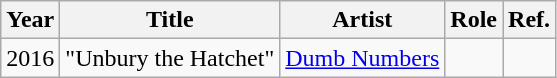<table class="wikitable">
<tr>
<th>Year</th>
<th>Title</th>
<th>Artist</th>
<th>Role</th>
<th>Ref.</th>
</tr>
<tr>
<td>2016</td>
<td>"Unbury the Hatchet"</td>
<td><a href='#'>Dumb Numbers</a></td>
<td></td>
<td></td>
</tr>
</table>
